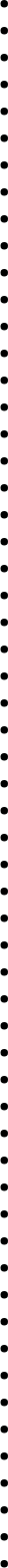<table style="padding: 0em 1em 0em 1em;">
<tr valign="top">
<td width="15%" rowspan="2"><br><ul><li></li><li></li><li></li><li></li><li></li><li></li><li></li><li></li><li></li><li></li><li></li><li></li><li></li><li></li><li></li><li></li><li></li><li></li><li></li><li></li><li></li><li></li><li></li><li></li><li></li><li></li><li></li><li></li><li></li><li></li><li></li><li></li><li></li><li></li><li></li><li></li><li></li><li></li><li></li><li></li><li></li><li></li><li></li><li></li><li></li><li></li><li></li><li></li><li></li><li></li><li></li><li></li><li></li><li></li><li></li><li></li><li></li><li></li><li></li></ul></td>
</tr>
</table>
